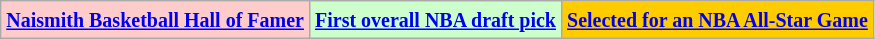<table class="wikitable">
<tr>
<td bgcolor="#FFCCCC"><small><strong><a href='#'>Naismith Basketball Hall of Famer</a></strong></small></td>
<td bgcolor="#CCFFCC"><small><strong><a href='#'>First overall NBA draft pick</a></strong></small></td>
<td bgcolor="FFCC00"><small><strong><a href='#'>Selected for an NBA All-Star Game</a></strong></small></td>
</tr>
</table>
